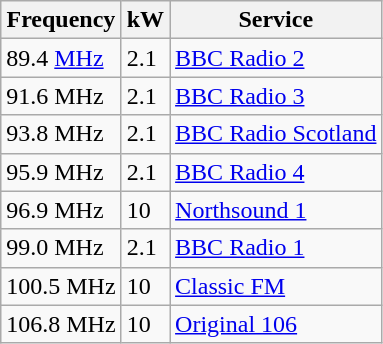<table class="wikitable sortable">
<tr>
<th>Frequency</th>
<th>kW</th>
<th>Service</th>
</tr>
<tr>
<td>89.4 <a href='#'>MHz</a></td>
<td>2.1</td>
<td><a href='#'>BBC Radio 2</a></td>
</tr>
<tr>
<td>91.6 MHz</td>
<td>2.1</td>
<td><a href='#'>BBC Radio 3</a></td>
</tr>
<tr>
<td>93.8 MHz</td>
<td>2.1</td>
<td><a href='#'>BBC Radio Scotland</a></td>
</tr>
<tr>
<td>95.9 MHz</td>
<td>2.1</td>
<td><a href='#'>BBC Radio 4</a></td>
</tr>
<tr>
<td>96.9 MHz</td>
<td>10</td>
<td><a href='#'>Northsound 1</a></td>
</tr>
<tr>
<td>99.0 MHz</td>
<td>2.1</td>
<td><a href='#'>BBC Radio 1</a></td>
</tr>
<tr>
<td>100.5 MHz</td>
<td>10</td>
<td><a href='#'>Classic FM</a></td>
</tr>
<tr>
<td>106.8 MHz</td>
<td>10</td>
<td><a href='#'>Original 106</a></td>
</tr>
</table>
